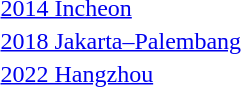<table>
<tr>
<td><a href='#'>2014 Incheon</a></td>
<td></td>
<td></td>
<td></td>
</tr>
<tr>
<td><a href='#'>2018 Jakarta–Palembang</a></td>
<td></td>
<td></td>
<td></td>
</tr>
<tr>
<td><a href='#'>2022 Hangzhou</a></td>
<td></td>
<td></td>
<td></td>
</tr>
</table>
